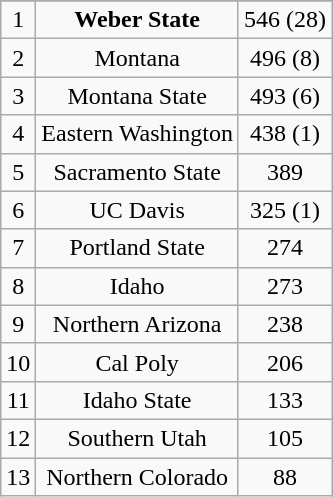<table class="wikitable" style="display: inline-table;">
<tr align="center">
</tr>
<tr align="center">
<td>1</td>
<td><strong>Weber State</strong></td>
<td>546 (28)</td>
</tr>
<tr align="center">
<td>2</td>
<td>Montana</td>
<td>496 (8)</td>
</tr>
<tr align="center">
<td>3</td>
<td>Montana State</td>
<td>493 (6)</td>
</tr>
<tr align="center">
<td>4</td>
<td>Eastern Washington</td>
<td>438 (1)</td>
</tr>
<tr align="center">
<td>5</td>
<td>Sacramento State</td>
<td>389</td>
</tr>
<tr align="center">
<td>6</td>
<td>UC Davis</td>
<td>325 (1)</td>
</tr>
<tr align="center">
<td>7</td>
<td>Portland State</td>
<td>274</td>
</tr>
<tr align="center">
<td>8</td>
<td>Idaho</td>
<td>273</td>
</tr>
<tr align="center">
<td>9</td>
<td>Northern Arizona</td>
<td>238</td>
</tr>
<tr align="center">
<td>10</td>
<td>Cal Poly</td>
<td>206</td>
</tr>
<tr align="center">
<td>11</td>
<td>Idaho State</td>
<td>133</td>
</tr>
<tr align="center">
<td>12</td>
<td>Southern Utah</td>
<td>105</td>
</tr>
<tr align="center">
<td>13</td>
<td>Northern Colorado</td>
<td>88</td>
</tr>
</table>
